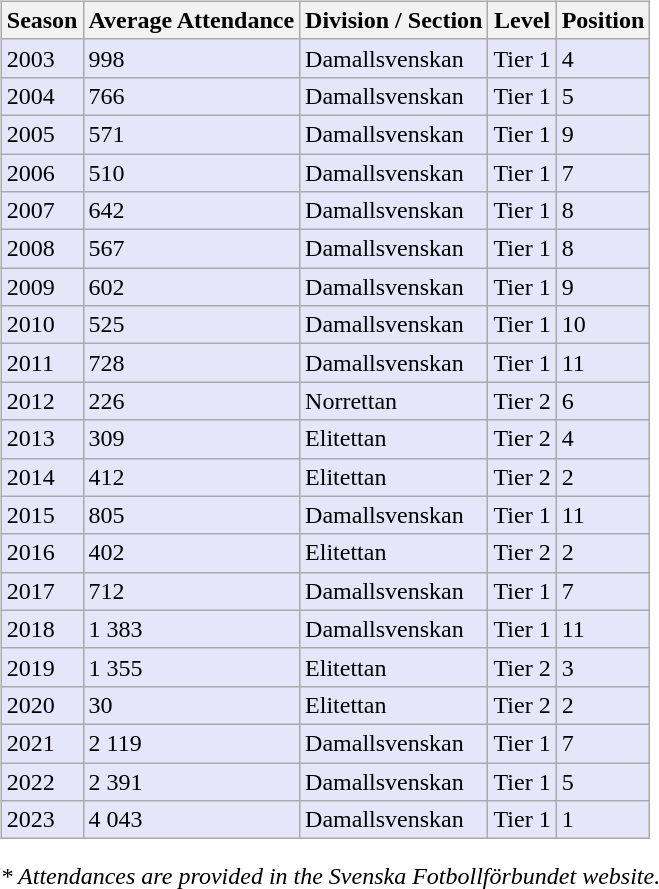<table>
<tr>
<td valign="top" width=0%><br><table class="wikitable">
<tr style="background:#f0f6fa;">
<th><strong>Season</strong></th>
<th><strong>Average Attendance</strong></th>
<th><strong>Division / Section</strong></th>
<th><strong>Level</strong></th>
<th><strong>Position</strong></th>
</tr>
<tr>
<td style="background:#E6E6FA;">2003</td>
<td style="background:#E6E6FA;">998</td>
<td style="background:#E6E6FA;">Damallsvenskan</td>
<td style="background:#E6E6FA;">Tier 1</td>
<td style="background:#E6E6FA;">4</td>
</tr>
<tr>
<td style="background:#E6E6FA;">2004</td>
<td style="background:#E6E6FA;">766</td>
<td style="background:#E6E6FA;">Damallsvenskan</td>
<td style="background:#E6E6FA;">Tier 1</td>
<td style="background:#E6E6FA;">5</td>
</tr>
<tr>
<td style="background:#E6E6FA;">2005</td>
<td style="background:#E6E6FA;">571</td>
<td style="background:#E6E6FA;">Damallsvenskan</td>
<td style="background:#E6E6FA;">Tier 1</td>
<td style="background:#E6E6FA;">9</td>
</tr>
<tr>
<td style="background:#E6E6FA;">2006</td>
<td style="background:#E6E6FA;">510</td>
<td style="background:#E6E6FA;">Damallsvenskan</td>
<td style="background:#E6E6FA;">Tier 1</td>
<td style="background:#E6E6FA;">7</td>
</tr>
<tr>
<td style="background:#E6E6FA;">2007</td>
<td style="background:#E6E6FA;">642</td>
<td style="background:#E6E6FA;">Damallsvenskan</td>
<td style="background:#E6E6FA;">Tier 1</td>
<td style="background:#E6E6FA;">8</td>
</tr>
<tr>
<td style="background:#E6E6FA;">2008</td>
<td style="background:#E6E6FA;">567</td>
<td style="background:#E6E6FA;">Damallsvenskan</td>
<td style="background:#E6E6FA;">Tier 1</td>
<td style="background:#E6E6FA;">8</td>
</tr>
<tr>
<td style="background:#E6E6FA;">2009</td>
<td style="background:#E6E6FA;">602</td>
<td style="background:#E6E6FA;">Damallsvenskan</td>
<td style="background:#E6E6FA;">Tier 1</td>
<td style="background:#E6E6FA;">9</td>
</tr>
<tr>
<td style="background:#E6E6FA;">2010</td>
<td style="background:#E6E6FA;">525</td>
<td style="background:#E6E6FA;">Damallsvenskan</td>
<td style="background:#E6E6FA;">Tier 1</td>
<td style="background:#E6E6FA;">10</td>
</tr>
<tr>
<td style="background:#E6E6FA;">2011</td>
<td style="background:#E6E6FA;">728</td>
<td style="background:#E6E6FA;">Damallsvenskan</td>
<td style="background:#E6E6FA;">Tier 1</td>
<td style="background:#E6E6FA;">11</td>
</tr>
<tr>
<td style="background:#E6E6FA;">2012</td>
<td style="background:#E6E6FA;">226</td>
<td style="background:#E6E6FA;">Norrettan</td>
<td style="background:#E6E6FA;">Tier 2</td>
<td style="background:#E6E6FA;">6</td>
</tr>
<tr>
<td style="background:#E6E6FA;">2013</td>
<td style="background:#E6E6FA;">309</td>
<td style="background:#E6E6FA;">Elitettan</td>
<td style="background:#E6E6FA;">Tier 2</td>
<td style="background:#E6E6FA;">4</td>
</tr>
<tr>
<td style="background:#E6E6FA;">2014</td>
<td style="background:#E6E6FA;">412</td>
<td style="background:#E6E6FA;">Elitettan</td>
<td style="background:#E6E6FA;">Tier 2</td>
<td style="background:#E6E6FA;">2</td>
</tr>
<tr>
<td style="background:#E6E6FA;">2015</td>
<td style="background:#E6E6FA;">805</td>
<td style="background:#E6E6FA;">Damallsvenskan</td>
<td style="background:#E6E6FA;">Tier 1</td>
<td style="background:#E6E6FA;">11</td>
</tr>
<tr>
<td style="background:#E6E6FA;">2016</td>
<td style="background:#E6E6FA;">402</td>
<td style="background:#E6E6FA;">Elitettan</td>
<td style="background:#E6E6FA;">Tier 2</td>
<td style="background:#E6E6FA;">2</td>
</tr>
<tr>
<td style="background:#E6E6FA;">2017</td>
<td style="background:#E6E6FA;">712</td>
<td style="background:#E6E6FA;">Damallsvenskan</td>
<td style="background:#E6E6FA;">Tier 1</td>
<td style="background:#E6E6FA;">7</td>
</tr>
<tr>
<td style="background:#E6E6FA;">2018</td>
<td style="background:#E6E6FA;">1 383</td>
<td style="background:#E6E6FA;">Damallsvenskan</td>
<td style="background:#E6E6FA;">Tier 1</td>
<td style="background:#E6E6FA;">11</td>
</tr>
<tr>
<td style="background:#E6E6FA;">2019</td>
<td style="background:#E6E6FA;">1 355</td>
<td style="background:#E6E6FA;">Elitettan</td>
<td style="background:#E6E6FA;">Tier 2</td>
<td style="background:#E6E6FA;">3</td>
</tr>
<tr>
<td style="background:#E6E6FA;">2020</td>
<td style="background:#E6E6FA;">30</td>
<td style="background:#E6E6FA;">Elitettan</td>
<td style="background:#E6E6FA;">Tier 2</td>
<td style="background:#E6E6FA;">2</td>
</tr>
<tr>
<td style="background:#E6E6FA;">2021</td>
<td style="background:#E6E6FA;">2 119</td>
<td style="background:#E6E6FA;">Damallsvenskan</td>
<td style="background:#E6E6FA;">Tier 1</td>
<td style="background:#E6E6FA;">7</td>
</tr>
<tr>
<td style="background:#E6E6FA;">2022</td>
<td style="background:#E6E6FA;">2 391</td>
<td style="background:#E6E6FA;">Damallsvenskan</td>
<td style="background:#E6E6FA;">Tier 1</td>
<td style="background:#E6E6FA;">5</td>
</tr>
<tr>
<td style="background:#E6E6FA;">2023</td>
<td style="background:#E6E6FA;">4 043</td>
<td style="background:#E6E6FA;">Damallsvenskan</td>
<td style="background:#E6E6FA;">Tier 1</td>
<td style="background:#E6E6FA;">1</td>
</tr>
</table>
<em>* Attendances are provided in the Svenska Fotbollförbundet website.</em></td>
</tr>
</table>
